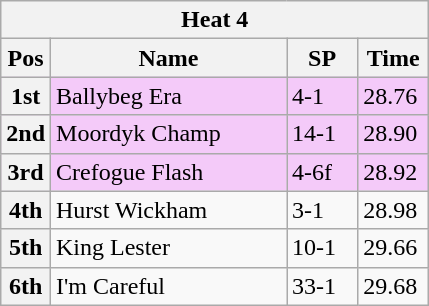<table class="wikitable">
<tr>
<th colspan="6">Heat 4</th>
</tr>
<tr>
<th width=20>Pos</th>
<th width=150>Name</th>
<th width=40>SP</th>
<th width=40>Time</th>
</tr>
<tr style="background: #f4caf9;">
<th>1st</th>
<td>Ballybeg Era</td>
<td>4-1</td>
<td>28.76</td>
</tr>
<tr style="background: #f4caf9;">
<th>2nd</th>
<td>Moordyk Champ</td>
<td>14-1</td>
<td>28.90</td>
</tr>
<tr style="background: #f4caf9;">
<th>3rd</th>
<td>Crefogue Flash</td>
<td>4-6f</td>
<td>28.92</td>
</tr>
<tr>
<th>4th</th>
<td>Hurst Wickham</td>
<td>3-1</td>
<td>28.98</td>
</tr>
<tr>
<th>5th</th>
<td>King Lester</td>
<td>10-1</td>
<td>29.66</td>
</tr>
<tr>
<th>6th</th>
<td>I'm Careful</td>
<td>33-1</td>
<td>29.68</td>
</tr>
</table>
